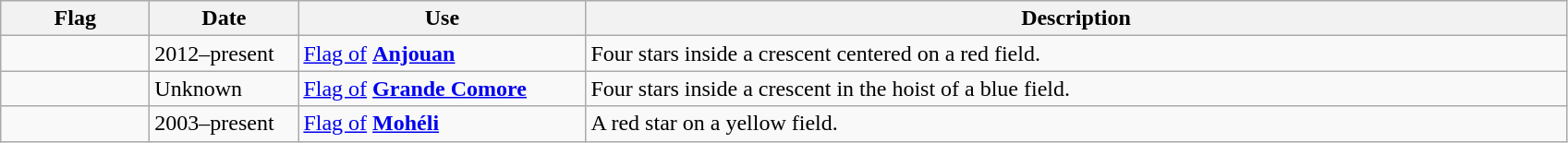<table class="wikitable">
<tr>
<th style="width:100px;">Flag</th>
<th style="width:100px;">Date</th>
<th style="width:200px;">Use</th>
<th style="width:700px;">Description</th>
</tr>
<tr>
<td></td>
<td>2012–present</td>
<td><a href='#'>Flag of</a> <strong><a href='#'>Anjouan</a></strong></td>
<td>Four stars inside a crescent centered on a red field.</td>
</tr>
<tr>
<td></td>
<td>Unknown</td>
<td><a href='#'>Flag of</a> <strong><a href='#'>Grande Comore</a></strong></td>
<td>Four stars inside a crescent in the hoist of a blue field.</td>
</tr>
<tr>
<td></td>
<td>2003–present</td>
<td><a href='#'>Flag of</a> <strong><a href='#'>Mohéli</a></strong></td>
<td>A red star on a yellow field.</td>
</tr>
</table>
